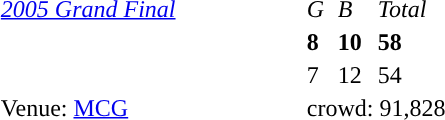<table style="margin-right:4px; margin-top:8px; float:right; border:1px No.">
<tr>
<td width=200><em><a href='#'>2005 Grand Final</a></em></td>
<td><em>G</em></td>
<td><em>B</em></td>
<td><em>Total</em></td>
</tr>
<tr>
<td style="text-align:left"></td>
<td><strong>8</strong></td>
<td><strong>10</strong></td>
<td><strong>58</strong></td>
</tr>
<tr>
<td style="text-align:left"></td>
<td>7</td>
<td>12</td>
<td>54</td>
</tr>
<tr>
<td>Venue: <a href='#'>MCG</a></td>
<td colspan=3>crowd: 91,828</td>
</tr>
</table>
